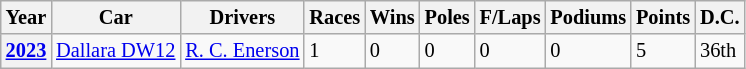<table class="wikitable" style="font-size:85%">
<tr>
<th>Year</th>
<th>Car</th>
<th>Drivers</th>
<th>Races</th>
<th>Wins</th>
<th>Poles</th>
<th>F/Laps</th>
<th>Podiums</th>
<th>Points</th>
<th>D.C.</th>
</tr>
<tr>
<th><a href='#'>2023</a></th>
<td><a href='#'>Dallara DW12</a></td>
<td> <a href='#'>R. C. Enerson</a></td>
<td>1</td>
<td>0</td>
<td>0</td>
<td>0</td>
<td>0</td>
<td>5</td>
<td>36th</td>
</tr>
</table>
